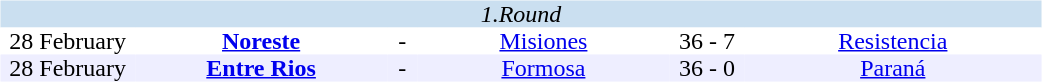<table width=700>
<tr>
<td width=700 valign="top"><br><table border=0 cellspacing=0 cellpadding=0 style="font-size: 100%; border-collapse: collapse;" width=100%>
<tr bgcolor="#CADFF0">
<td style="font-size:100%"; align="center" colspan="6"><em>1.Round</em></td>
</tr>
<tr align=center bgcolor=#FFFFFF>
<td width=90>28 February</td>
<td width=170><strong><a href='#'>Noreste</a></strong></td>
<td width=20>-</td>
<td width=170><a href='#'>Misiones</a></td>
<td width=50>36 - 7</td>
<td width=200><a href='#'>Resistencia</a></td>
</tr>
<tr align=center bgcolor=#EEEEFF>
<td width=90>28 February</td>
<td width=170><strong><a href='#'>Entre Rios</a></strong></td>
<td width=20>-</td>
<td width=170><a href='#'>Formosa</a></td>
<td width=50>36 - 0</td>
<td width=200><a href='#'>Paraná</a></td>
</tr>
</table>
</td>
</tr>
</table>
